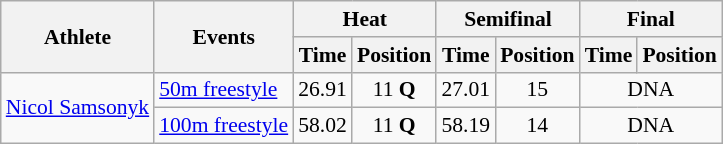<table class="wikitable" border="1" style="font-size:90%">
<tr>
<th rowspan=2>Athlete</th>
<th rowspan=2>Events</th>
<th colspan=2>Heat</th>
<th colspan=2>Semifinal</th>
<th colspan=2>Final</th>
</tr>
<tr>
<th>Time</th>
<th>Position</th>
<th>Time</th>
<th>Position</th>
<th>Time</th>
<th>Position</th>
</tr>
<tr align=center>
<td rowspan="2" align=left><a href='#'>Nicol Samsonyk</a></td>
<td align=left><a href='#'>50m freestyle</a></td>
<td>26.91</td>
<td>11 <strong>Q</strong></td>
<td>27.01</td>
<td>15</td>
<td colspan="2">DNA</td>
</tr>
<tr align=center>
<td align=left><a href='#'>100m freestyle</a></td>
<td>58.02</td>
<td>11 <strong>Q</strong></td>
<td>58.19</td>
<td>14</td>
<td colspan="2">DNA</td>
</tr>
</table>
